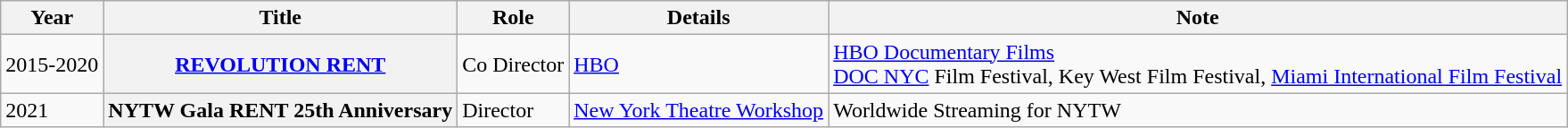<table class="wikitable">
<tr>
<th>Year</th>
<th>Title</th>
<th>Role</th>
<th>Details</th>
<th>Note</th>
</tr>
<tr>
<td>2015-2020</td>
<th><a href='#'>REVOLUTION RENT</a></th>
<td>Co Director</td>
<td><a href='#'>HBO</a></td>
<td><a href='#'>HBO Documentary Films</a><br><a href='#'>DOC NYC</a> Film Festival, 
Key West Film Festival, 
<a href='#'>Miami International Film Festival</a></td>
</tr>
<tr>
<td>2021</td>
<th>NYTW Gala RENT 25th Anniversary</th>
<td>Director</td>
<td><a href='#'>New York Theatre Workshop</a></td>
<td>Worldwide Streaming for NYTW</td>
</tr>
</table>
